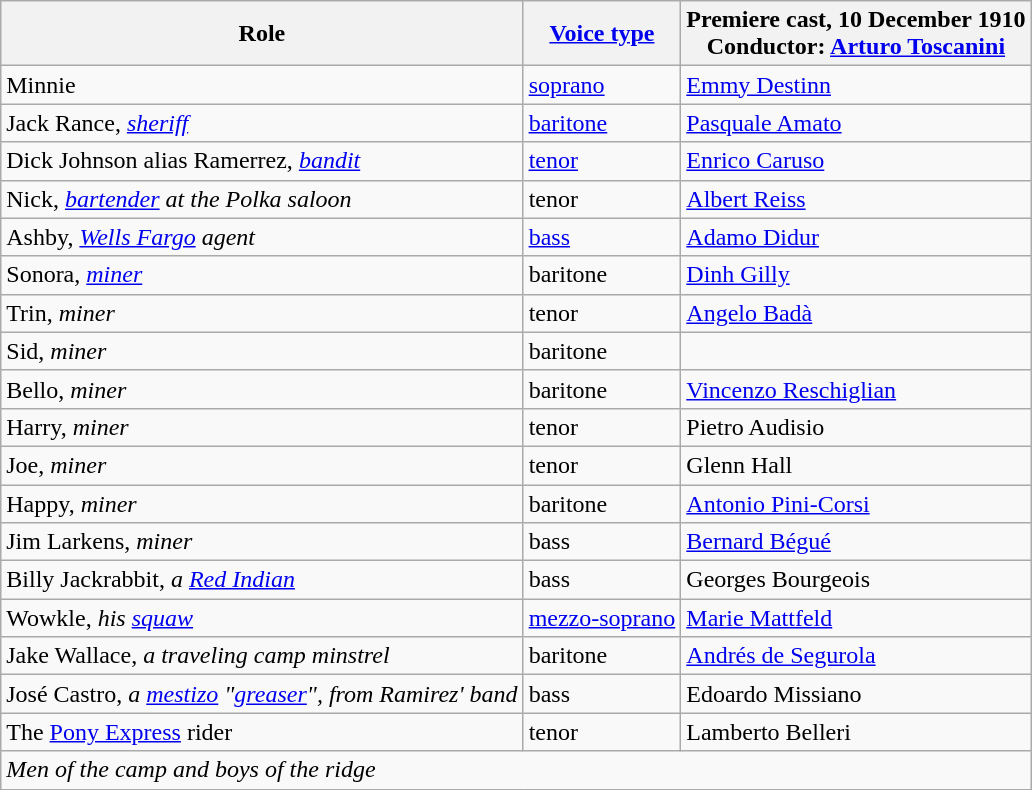<table class="wikitable">
<tr>
<th>Role</th>
<th><a href='#'>Voice type</a></th>
<th>Premiere cast, 10 December 1910<br>Conductor: <a href='#'>Arturo Toscanini</a></th>
</tr>
<tr>
<td>Minnie</td>
<td><a href='#'>soprano</a></td>
<td><a href='#'>Emmy Destinn</a></td>
</tr>
<tr>
<td>Jack Rance, <em><a href='#'>sheriff</a></em></td>
<td><a href='#'>baritone</a></td>
<td><a href='#'>Pasquale Amato</a></td>
</tr>
<tr>
<td>Dick Johnson alias Ramerrez, <em><a href='#'>bandit</a></em></td>
<td><a href='#'>tenor</a></td>
<td><a href='#'>Enrico Caruso</a></td>
</tr>
<tr>
<td>Nick, <em><a href='#'>bartender</a> at the Polka saloon</em></td>
<td>tenor</td>
<td><a href='#'>Albert Reiss</a></td>
</tr>
<tr>
<td>Ashby, <em><a href='#'>Wells Fargo</a> agent</em></td>
<td><a href='#'>bass</a></td>
<td><a href='#'>Adamo Didur</a></td>
</tr>
<tr>
<td>Sonora, <em><a href='#'>miner</a></em></td>
<td>baritone</td>
<td><a href='#'>Dinh Gilly</a></td>
</tr>
<tr>
<td>Trin, <em>miner</em></td>
<td>tenor</td>
<td><a href='#'>Angelo Badà</a></td>
</tr>
<tr>
<td>Sid, <em>miner</em></td>
<td>baritone</td>
<td></td>
</tr>
<tr>
<td>Bello, <em>miner</em></td>
<td>baritone</td>
<td><a href='#'>Vincenzo Reschiglian</a></td>
</tr>
<tr>
<td>Harry, <em>miner</em></td>
<td>tenor</td>
<td>Pietro Audisio</td>
</tr>
<tr>
<td>Joe, <em>miner</em></td>
<td>tenor</td>
<td>Glenn Hall</td>
</tr>
<tr>
<td>Happy, <em>miner</em></td>
<td>baritone</td>
<td><a href='#'>Antonio Pini-Corsi</a></td>
</tr>
<tr>
<td>Jim Larkens, <em>miner</em></td>
<td>bass</td>
<td><a href='#'>Bernard Bégué</a></td>
</tr>
<tr>
<td>Billy Jackrabbit, <em>a <a href='#'>Red Indian</a></em></td>
<td>bass</td>
<td>Georges Bourgeois</td>
</tr>
<tr>
<td>Wowkle, <em>his <a href='#'>squaw</a></em></td>
<td><a href='#'>mezzo-soprano</a></td>
<td><a href='#'>Marie Mattfeld</a></td>
</tr>
<tr>
<td>Jake Wallace, <em>a traveling camp minstrel</em></td>
<td>baritone</td>
<td><a href='#'>Andrés de Segurola</a></td>
</tr>
<tr>
<td>José Castro, <em>a <a href='#'>mestizo</a> "<a href='#'>greaser</a>", from Ramirez' band</em></td>
<td>bass</td>
<td>Edoardo Missiano</td>
</tr>
<tr>
<td>The <a href='#'>Pony Express</a> rider</td>
<td>tenor</td>
<td>Lamberto Belleri</td>
</tr>
<tr>
<td colspan="3"><em>Men of the camp and boys of the ridge</em></td>
</tr>
</table>
